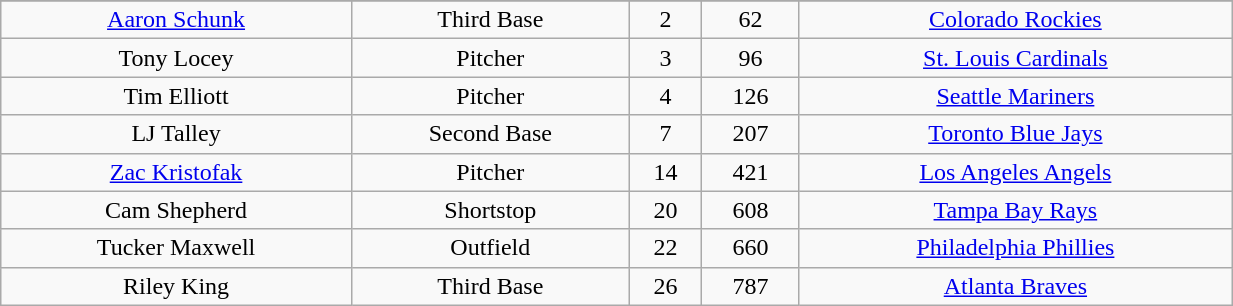<table class="wikitable" width="65%">
<tr align="center">
</tr>
<tr align="center" bgcolor="">
<td><a href='#'>Aaron Schunk</a></td>
<td>Third Base</td>
<td>2</td>
<td>62</td>
<td><a href='#'>Colorado Rockies</a></td>
</tr>
<tr align="center" bgcolor="">
<td>Tony Locey</td>
<td>Pitcher</td>
<td>3</td>
<td>96</td>
<td><a href='#'>St. Louis Cardinals</a></td>
</tr>
<tr align="center" bgcolor="">
<td>Tim Elliott</td>
<td>Pitcher</td>
<td>4</td>
<td>126</td>
<td><a href='#'>Seattle Mariners</a></td>
</tr>
<tr align="center" bgcolor="">
<td>LJ Talley</td>
<td>Second Base</td>
<td>7</td>
<td>207</td>
<td><a href='#'>Toronto Blue Jays</a></td>
</tr>
<tr align="center" bgcolor="">
<td><a href='#'>Zac Kristofak</a></td>
<td>Pitcher</td>
<td>14</td>
<td>421</td>
<td><a href='#'>Los Angeles Angels</a></td>
</tr>
<tr align="center" bgcolor="">
<td>Cam Shepherd</td>
<td>Shortstop</td>
<td>20</td>
<td>608</td>
<td><a href='#'>Tampa Bay Rays</a></td>
</tr>
<tr align="center" bgcolor="">
<td>Tucker Maxwell</td>
<td>Outfield</td>
<td>22</td>
<td>660</td>
<td><a href='#'>Philadelphia Phillies</a></td>
</tr>
<tr align="center" bgcolor="">
<td>Riley King</td>
<td>Third Base</td>
<td>26</td>
<td>787</td>
<td><a href='#'>Atlanta Braves</a></td>
</tr>
</table>
